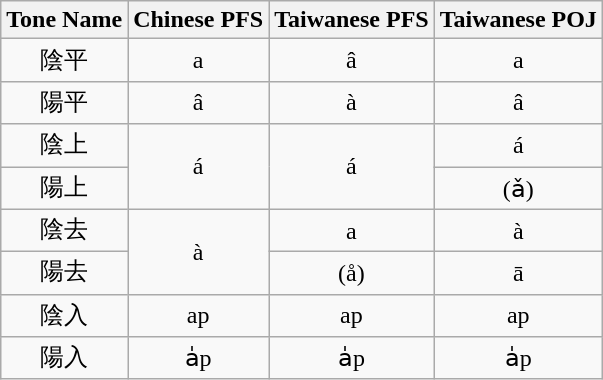<table class="wikitable" style="text-align: center">
<tr>
<th>Tone Name</th>
<th>Chinese PFS</th>
<th>Taiwanese PFS</th>
<th>Taiwanese POJ</th>
</tr>
<tr>
<td>陰平</td>
<td>a</td>
<td>â</td>
<td>a</td>
</tr>
<tr>
<td>陽平</td>
<td>â</td>
<td>à</td>
<td>â</td>
</tr>
<tr>
<td>陰上</td>
<td rowspan="2">á</td>
<td rowspan="2">á</td>
<td>á</td>
</tr>
<tr>
<td>陽上</td>
<td>(ǎ)</td>
</tr>
<tr>
<td>陰去</td>
<td rowspan="2">à</td>
<td>a</td>
<td>à</td>
</tr>
<tr>
<td>陽去</td>
<td>(å)</td>
<td>ā</td>
</tr>
<tr>
<td>陰入</td>
<td>ap</td>
<td>ap</td>
<td>ap</td>
</tr>
<tr>
<td>陽入</td>
<td>a̍p</td>
<td>a̍p</td>
<td>a̍p</td>
</tr>
</table>
